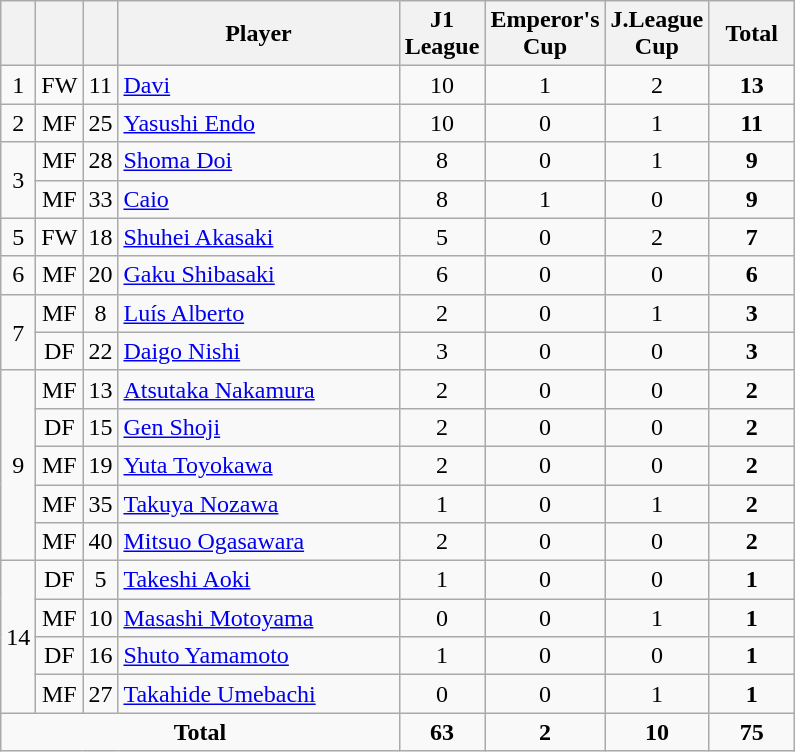<table class="wikitable sortable" style="text-align:center">
<tr>
<th width=10></th>
<th width=10></th>
<th width=10></th>
<th width=180>Player</th>
<th width=50>J1 League</th>
<th width=50>Emperor's Cup</th>
<th width=50>J.League Cup</th>
<th width=50>Total</th>
</tr>
<tr>
<td rowspan="1">1</td>
<td>FW</td>
<td>11</td>
<td align=left> <a href='#'>Davi</a></td>
<td>10</td>
<td>1</td>
<td>2</td>
<td><strong>13</strong></td>
</tr>
<tr>
<td rowspan="1">2</td>
<td>MF</td>
<td>25</td>
<td align=left> <a href='#'>Yasushi Endo</a></td>
<td>10</td>
<td>0</td>
<td>1</td>
<td><strong>11</strong></td>
</tr>
<tr>
<td rowspan="2">3</td>
<td>MF</td>
<td>28</td>
<td align="left"> <a href='#'>Shoma Doi</a></td>
<td>8</td>
<td>0</td>
<td>1</td>
<td><strong>9</strong></td>
</tr>
<tr>
<td>MF</td>
<td>33</td>
<td align="left"> <a href='#'>Caio</a></td>
<td>8</td>
<td>1</td>
<td>0</td>
<td><strong>9</strong></td>
</tr>
<tr>
<td rowspan="1">5</td>
<td>FW</td>
<td>18</td>
<td align="left"> <a href='#'>Shuhei Akasaki</a></td>
<td>5</td>
<td>0</td>
<td>2</td>
<td><strong>7</strong></td>
</tr>
<tr>
<td rowspan="1">6</td>
<td>MF</td>
<td>20</td>
<td align="left"> <a href='#'>Gaku Shibasaki</a></td>
<td>6</td>
<td>0</td>
<td>0</td>
<td><strong>6</strong></td>
</tr>
<tr>
<td rowspan="2">7</td>
<td>MF</td>
<td>8</td>
<td align="left"> <a href='#'>Luís Alberto</a></td>
<td>2</td>
<td>0</td>
<td>1</td>
<td><strong>3</strong></td>
</tr>
<tr>
<td>DF</td>
<td>22</td>
<td align="left"> <a href='#'>Daigo Nishi</a></td>
<td>3</td>
<td>0</td>
<td>0</td>
<td><strong>3</strong></td>
</tr>
<tr>
<td rowspan="5">9</td>
<td>MF</td>
<td>13</td>
<td align="left"> <a href='#'>Atsutaka Nakamura</a></td>
<td>2</td>
<td>0</td>
<td>0</td>
<td><strong>2</strong></td>
</tr>
<tr>
<td>DF</td>
<td>15</td>
<td align="left"> <a href='#'>Gen Shoji</a></td>
<td>2</td>
<td>0</td>
<td>0</td>
<td><strong>2</strong></td>
</tr>
<tr>
<td>MF</td>
<td>19</td>
<td align="left"> <a href='#'>Yuta Toyokawa</a></td>
<td>2</td>
<td>0</td>
<td>0</td>
<td><strong>2</strong></td>
</tr>
<tr>
<td>MF</td>
<td>35</td>
<td align="left"> <a href='#'>Takuya Nozawa</a></td>
<td>1</td>
<td>0</td>
<td>1</td>
<td><strong>2</strong></td>
</tr>
<tr>
<td>MF</td>
<td>40</td>
<td align="left"> <a href='#'>Mitsuo Ogasawara</a></td>
<td>2</td>
<td>0</td>
<td>0</td>
<td><strong>2</strong></td>
</tr>
<tr>
<td rowspan="4">14</td>
<td>DF</td>
<td>5</td>
<td align="left"> <a href='#'>Takeshi Aoki</a></td>
<td>1</td>
<td>0</td>
<td>0</td>
<td><strong>1</strong></td>
</tr>
<tr>
<td>MF</td>
<td>10</td>
<td align="left"> <a href='#'>Masashi Motoyama</a></td>
<td>0</td>
<td>0</td>
<td>1</td>
<td><strong>1</strong></td>
</tr>
<tr>
<td>DF</td>
<td>16</td>
<td align="left"> <a href='#'>Shuto Yamamoto</a></td>
<td>1</td>
<td>0</td>
<td>0</td>
<td><strong>1</strong></td>
</tr>
<tr>
<td>MF</td>
<td>27</td>
<td align="left"> <a href='#'>Takahide Umebachi</a></td>
<td>0</td>
<td>0</td>
<td>1</td>
<td><strong>1</strong></td>
</tr>
<tr>
<td colspan="4"><strong>Total</strong></td>
<td><strong>63</strong></td>
<td><strong>2</strong></td>
<td><strong>10</strong></td>
<td><strong>75</strong></td>
</tr>
</table>
